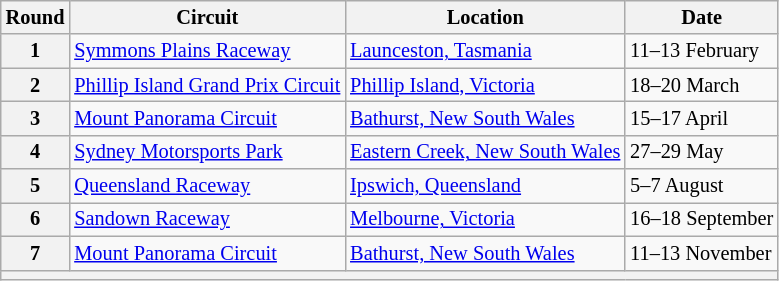<table class="wikitable" style=font-size:85%;>
<tr>
<th>Round</th>
<th>Circuit</th>
<th>Location</th>
<th>Date</th>
</tr>
<tr>
<th>1</th>
<td> <a href='#'>Symmons Plains Raceway</a></td>
<td><a href='#'>Launceston, Tasmania</a></td>
<td>11–13 February</td>
</tr>
<tr>
<th>2</th>
<td> <a href='#'>Phillip Island Grand Prix Circuit</a></td>
<td><a href='#'>Phillip Island, Victoria</a></td>
<td>18–20 March</td>
</tr>
<tr>
<th>3</th>
<td> <a href='#'>Mount Panorama Circuit</a></td>
<td><a href='#'>Bathurst, New South Wales</a></td>
<td>15–17 April</td>
</tr>
<tr>
<th>4</th>
<td> <a href='#'>Sydney Motorsports Park</a></td>
<td><a href='#'>Eastern Creek, New South Wales</a></td>
<td>27–29 May</td>
</tr>
<tr>
<th>5</th>
<td> <a href='#'>Queensland Raceway</a></td>
<td><a href='#'>Ipswich, Queensland</a></td>
<td>5–7 August</td>
</tr>
<tr>
<th>6</th>
<td> <a href='#'>Sandown Raceway</a></td>
<td><a href='#'>Melbourne, Victoria</a></td>
<td>16–18 September</td>
</tr>
<tr>
<th>7</th>
<td> <a href='#'>Mount Panorama Circuit</a></td>
<td><a href='#'>Bathurst, New South Wales</a></td>
<td>11–13 November</td>
</tr>
<tr>
<th colspan=4></th>
</tr>
</table>
